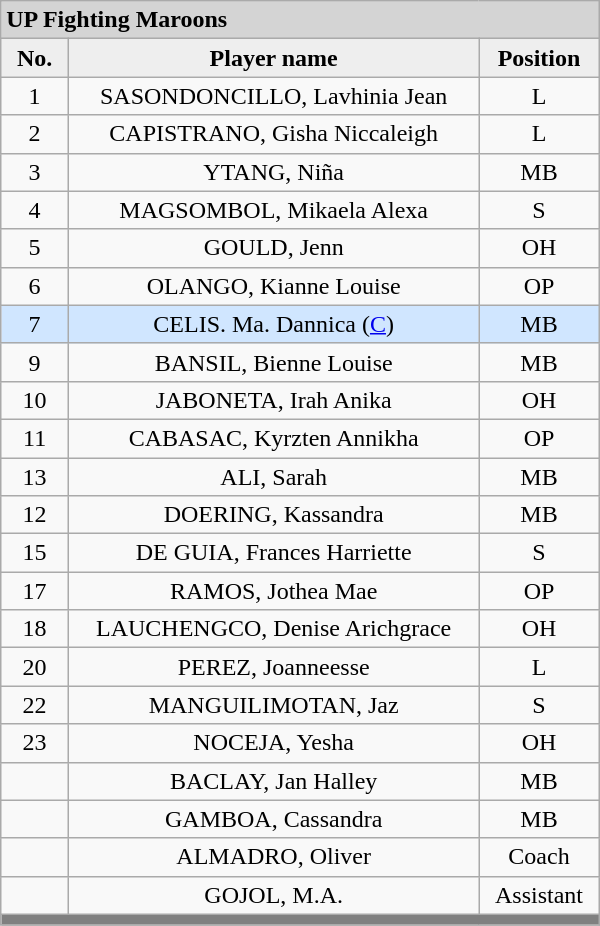<table class='wikitable mw-collapsible mw-collapsed' style='text-align: center; font-size: 100%; width: 400px; border: none;'>
<tr>
<th style="background:#D4D4D4; text-align:left;" colspan=3> UP Fighting Maroons</th>
</tr>
<tr style="background:#EEEEEE; font-weight:bold;">
<td width=5%>No.</td>
<td width=40%>Player name</td>
<td width=5%>Position</td>
</tr>
<tr>
<td>1</td>
<td>SASONDONCILLO, Lavhinia Jean</td>
<td>L</td>
</tr>
<tr>
<td>2</td>
<td>CAPISTRANO, Gisha Niccaleigh</td>
<td>L</td>
</tr>
<tr>
<td>3</td>
<td>YTANG, Niña</td>
<td>MB</td>
</tr>
<tr>
<td>4</td>
<td>MAGSOMBOL, Mikaela Alexa</td>
<td>S</td>
</tr>
<tr>
<td>5</td>
<td>GOULD, Jenn</td>
<td>OH</td>
</tr>
<tr>
<td>6</td>
<td>OLANGO, Kianne Louise</td>
<td>OP</td>
</tr>
<tr style="background: #D0E6FF">
<td>7</td>
<td>CELIS. Ma. Dannica (<a href='#'>C</a>)</td>
<td>MB</td>
</tr>
<tr>
<td>9</td>
<td>BANSIL, Bienne Louise</td>
<td>MB</td>
</tr>
<tr>
<td>10</td>
<td>JABONETA, Irah Anika</td>
<td>OH</td>
</tr>
<tr>
<td>11</td>
<td>CABASAC, Kyrzten Annikha</td>
<td>OP</td>
</tr>
<tr>
<td>13</td>
<td>ALI, Sarah</td>
<td>MB</td>
</tr>
<tr>
<td>12</td>
<td>DOERING, Kassandra</td>
<td>MB</td>
</tr>
<tr>
<td>15</td>
<td>DE GUIA, Frances Harriette</td>
<td>S</td>
</tr>
<tr>
<td>17</td>
<td>RAMOS, Jothea Mae</td>
<td>OP</td>
</tr>
<tr>
<td>18</td>
<td>LAUCHENGCO, Denise Arichgrace</td>
<td>OH</td>
</tr>
<tr>
<td>20</td>
<td>PEREZ, Joanneesse</td>
<td>L</td>
</tr>
<tr>
<td>22</td>
<td>MANGUILIMOTAN, Jaz</td>
<td>S</td>
</tr>
<tr>
<td>23</td>
<td>NOCEJA, Yesha</td>
<td>OH</td>
</tr>
<tr>
<td></td>
<td>BACLAY, Jan Halley</td>
<td>MB</td>
</tr>
<tr>
<td></td>
<td>GAMBOA, Cassandra</td>
<td>MB</td>
</tr>
<tr>
<td></td>
<td>ALMADRO, Oliver</td>
<td>Coach</td>
</tr>
<tr>
<td></td>
<td>GOJOL, M.A.</td>
<td>Assistant</td>
</tr>
<tr>
<th style='background: grey;' colspan=3></th>
</tr>
</table>
